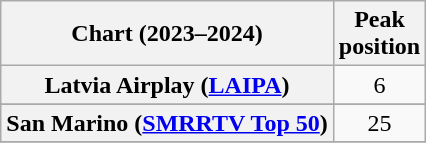<table class="wikitable sortable plainrowheaders" style="text-align:center">
<tr>
<th scope="col">Chart (2023–2024)</th>
<th scope="col">Peak<br>position</th>
</tr>
<tr>
<th scope="row">Latvia Airplay (<a href='#'>LAIPA</a>)</th>
<td>6</td>
</tr>
<tr>
</tr>
<tr>
<th scope="row">San Marino (<a href='#'>SMRRTV Top 50</a>)</th>
<td>25</td>
</tr>
<tr>
</tr>
</table>
